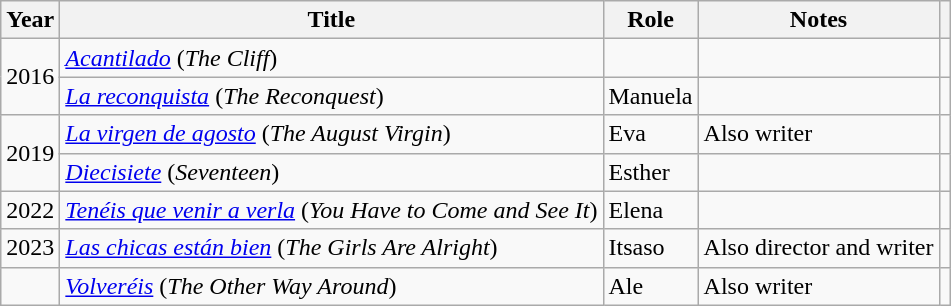<table class="wikitable sortable">
<tr>
<th>Year</th>
<th>Title</th>
<th>Role</th>
<th class="unsortable">Notes</th>
<th></th>
</tr>
<tr>
<td rowspan = "2" align = "center">2016</td>
<td><em><a href='#'>Acantilado</a></em> (<em>The Cliff</em>)</td>
<td></td>
<td></td>
<td align = "center"></td>
</tr>
<tr>
<td><em><a href='#'>La reconquista</a></em> (<em>The Reconquest</em>)</td>
<td>Manuela</td>
<td></td>
<td align = "center"></td>
</tr>
<tr>
<td rowspan = "2" align = "center">2019</td>
<td><em><a href='#'>La virgen de agosto</a></em> (<em>The August Virgin</em>)</td>
<td>Eva</td>
<td>Also writer</td>
<td align = "center"></td>
</tr>
<tr>
<td><em><a href='#'>Diecisiete</a></em> (<em>Seventeen</em>)</td>
<td>Esther</td>
<td></td>
<td align = "center"></td>
</tr>
<tr>
<td align = "center">2022</td>
<td><em><a href='#'>Tenéis que venir a verla</a></em> (<em>You Have to Come and See It</em>)</td>
<td>Elena</td>
<td></td>
<td align = "center"></td>
</tr>
<tr>
<td align = "center">2023</td>
<td><em><a href='#'>Las chicas están bien</a></em> (<em>The Girls Are Alright</em>)</td>
<td>Itsaso</td>
<td>Also director and writer</td>
<td align =  "center"></td>
</tr>
<tr>
<td></td>
<td><em><a href='#'>Volveréis</a></em> (<em>The Other Way Around</em>)</td>
<td>Ale</td>
<td>Also writer</td>
<td></td>
</tr>
</table>
